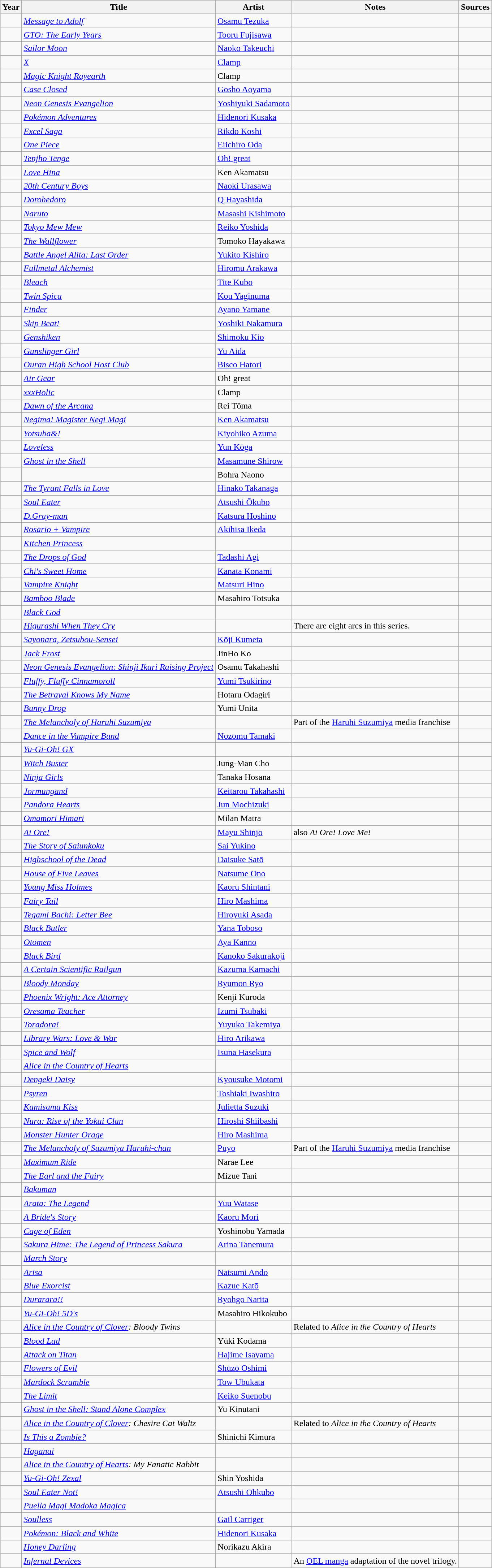<table class="wikitable sortable">
<tr>
<th>Year</th>
<th>Title</th>
<th>Artist</th>
<th class="unsortable">Notes</th>
<th class="unsortable">Sources</th>
</tr>
<tr>
<td></td>
<td><em><a href='#'>Message to Adolf</a></em></td>
<td><a href='#'>Osamu Tezuka</a></td>
<td></td>
<td></td>
</tr>
<tr>
<td></td>
<td><em><a href='#'>GTO: The Early Years</a></em></td>
<td><a href='#'>Tooru Fujisawa</a></td>
<td></td>
<td></td>
</tr>
<tr>
<td></td>
<td><em><a href='#'>Sailor Moon</a></em></td>
<td><a href='#'>Naoko Takeuchi</a></td>
<td></td>
<td></td>
</tr>
<tr>
<td></td>
<td><em><a href='#'>X</a></em></td>
<td><a href='#'>Clamp</a></td>
<td></td>
<td></td>
</tr>
<tr>
<td></td>
<td><em><a href='#'>Magic Knight Rayearth</a></em></td>
<td>Clamp</td>
<td></td>
<td></td>
</tr>
<tr>
<td></td>
<td><em><a href='#'>Case Closed</a></em></td>
<td><a href='#'>Gosho Aoyama</a></td>
<td></td>
<td></td>
</tr>
<tr>
<td></td>
<td><em><a href='#'>Neon Genesis Evangelion</a></em></td>
<td><a href='#'>Yoshiyuki Sadamoto</a></td>
<td></td>
<td></td>
</tr>
<tr>
<td></td>
<td><em><a href='#'>Pokémon Adventures</a></em></td>
<td><a href='#'>Hidenori Kusaka</a></td>
<td></td>
<td></td>
</tr>
<tr>
<td></td>
<td><em><a href='#'>Excel Saga</a></em></td>
<td><a href='#'>Rikdo Koshi</a></td>
<td></td>
<td></td>
</tr>
<tr>
<td></td>
<td><em><a href='#'>One Piece</a></em></td>
<td><a href='#'>Eiichiro Oda</a></td>
<td></td>
<td></td>
</tr>
<tr>
<td></td>
<td><em><a href='#'>Tenjho Tenge</a></em></td>
<td><a href='#'>Oh! great</a></td>
<td></td>
<td></td>
</tr>
<tr>
<td></td>
<td><em><a href='#'>Love Hina</a></em></td>
<td>Ken Akamatsu</td>
<td></td>
<td></td>
</tr>
<tr>
<td></td>
<td><em><a href='#'>20th Century Boys</a></em></td>
<td><a href='#'>Naoki Urasawa</a></td>
<td></td>
<td></td>
</tr>
<tr>
<td></td>
<td><em><a href='#'>Dorohedoro</a></em></td>
<td><a href='#'>Q Hayashida</a></td>
<td></td>
<td></td>
</tr>
<tr>
<td></td>
<td><em><a href='#'>Naruto</a></em></td>
<td><a href='#'>Masashi Kishimoto</a></td>
<td></td>
<td></td>
</tr>
<tr>
<td></td>
<td><em><a href='#'>Tokyo Mew Mew</a></em></td>
<td><a href='#'>Reiko Yoshida</a></td>
<td></td>
<td></td>
</tr>
<tr>
<td></td>
<td><em><a href='#'>The Wallflower</a></em></td>
<td>Tomoko Hayakawa</td>
<td></td>
<td></td>
</tr>
<tr>
<td></td>
<td><em><a href='#'>Battle Angel Alita: Last Order</a></em></td>
<td><a href='#'>Yukito Kishiro</a></td>
<td></td>
<td></td>
</tr>
<tr>
<td></td>
<td><em><a href='#'>Fullmetal Alchemist</a></em></td>
<td><a href='#'>Hiromu Arakawa</a></td>
<td></td>
<td></td>
</tr>
<tr>
<td></td>
<td><em><a href='#'>Bleach</a></em></td>
<td><a href='#'>Tite Kubo</a></td>
<td></td>
<td></td>
</tr>
<tr>
<td></td>
<td><em><a href='#'>Twin Spica</a></em></td>
<td><a href='#'>Kou Yaginuma</a></td>
<td></td>
<td></td>
</tr>
<tr>
<td></td>
<td><em><a href='#'>Finder</a></em></td>
<td><a href='#'>Ayano Yamane</a></td>
<td></td>
<td></td>
</tr>
<tr>
<td></td>
<td><em><a href='#'>Skip Beat!</a></em></td>
<td><a href='#'>Yoshiki Nakamura</a></td>
<td></td>
<td></td>
</tr>
<tr>
<td></td>
<td><em><a href='#'>Genshiken</a></em></td>
<td><a href='#'>Shimoku Kio</a></td>
<td></td>
<td></td>
</tr>
<tr>
<td></td>
<td><em><a href='#'>Gunslinger Girl</a></em></td>
<td><a href='#'>Yu Aida</a></td>
<td></td>
<td></td>
</tr>
<tr>
<td></td>
<td><em><a href='#'>Ouran High School Host Club</a></em></td>
<td><a href='#'>Bisco Hatori</a></td>
<td></td>
<td></td>
</tr>
<tr>
<td></td>
<td><em><a href='#'>Air Gear</a></em></td>
<td>Oh! great</td>
<td></td>
<td></td>
</tr>
<tr>
<td></td>
<td><em><a href='#'>xxxHolic</a></em></td>
<td>Clamp</td>
<td></td>
<td></td>
</tr>
<tr>
<td></td>
<td><em><a href='#'>Dawn of the Arcana</a></em></td>
<td>Rei Tōma</td>
<td></td>
<td></td>
</tr>
<tr>
<td></td>
<td><em><a href='#'>Negima! Magister Negi Magi</a></em></td>
<td><a href='#'>Ken Akamatsu</a></td>
<td></td>
<td></td>
</tr>
<tr>
<td></td>
<td><em><a href='#'>Yotsuba&!</a></em></td>
<td><a href='#'>Kiyohiko Azuma</a></td>
<td></td>
<td></td>
</tr>
<tr>
<td></td>
<td><em><a href='#'>Loveless</a></em></td>
<td><a href='#'>Yun Kōga</a></td>
<td></td>
<td></td>
</tr>
<tr>
<td></td>
<td><em><a href='#'>Ghost in the Shell</a></em></td>
<td><a href='#'>Masamune Shirow</a></td>
<td></td>
<td></td>
</tr>
<tr>
<td></td>
<td><em></em></td>
<td>Bohra Naono</td>
<td></td>
<td></td>
</tr>
<tr>
<td></td>
<td><em><a href='#'>The Tyrant Falls in Love</a></em></td>
<td><a href='#'>Hinako Takanaga</a></td>
<td></td>
<td></td>
</tr>
<tr>
<td></td>
<td><em><a href='#'>Soul Eater</a></em></td>
<td><a href='#'>Atsushi Ōkubo</a></td>
<td></td>
<td></td>
</tr>
<tr>
<td></td>
<td><em><a href='#'>D.Gray-man</a></em></td>
<td><a href='#'>Katsura Hoshino</a></td>
<td></td>
<td></td>
</tr>
<tr>
<td></td>
<td><em><a href='#'>Rosario + Vampire</a></em></td>
<td><a href='#'>Akihisa Ikeda</a></td>
<td></td>
<td></td>
</tr>
<tr>
<td></td>
<td><em><a href='#'>Kitchen Princess</a></em></td>
<td></td>
<td></td>
<td></td>
</tr>
<tr>
<td></td>
<td><em><a href='#'>The Drops of God</a></em></td>
<td><a href='#'>Tadashi Agi</a></td>
<td></td>
<td></td>
</tr>
<tr>
<td></td>
<td><em><a href='#'>Chi's Sweet Home</a></em></td>
<td><a href='#'>Kanata Konami</a></td>
<td></td>
<td></td>
</tr>
<tr>
<td></td>
<td><em><a href='#'>Vampire Knight</a></em></td>
<td><a href='#'>Matsuri Hino</a></td>
<td></td>
<td></td>
</tr>
<tr>
<td></td>
<td><em><a href='#'>Bamboo Blade</a></em></td>
<td>Masahiro Totsuka</td>
<td></td>
<td></td>
</tr>
<tr>
<td></td>
<td><em><a href='#'>Black God</a></em></td>
<td></td>
<td></td>
<td></td>
</tr>
<tr>
<td></td>
<td><em><a href='#'>Higurashi When They Cry</a></em></td>
<td></td>
<td>There are eight arcs in this series.</td>
<td></td>
</tr>
<tr>
<td></td>
<td><em><a href='#'>Sayonara, Zetsubou-Sensei</a></em></td>
<td><a href='#'>Kōji Kumeta</a></td>
<td></td>
<td></td>
</tr>
<tr>
<td></td>
<td><em><a href='#'>Jack Frost</a></em></td>
<td>JinHo Ko</td>
<td></td>
<td></td>
</tr>
<tr>
<td></td>
<td><em><a href='#'>Neon Genesis Evangelion: Shinji Ikari Raising Project</a></em></td>
<td>Osamu Takahashi</td>
<td></td>
<td></td>
</tr>
<tr>
<td></td>
<td><em><a href='#'>Fluffy, Fluffy Cinnamoroll</a></em></td>
<td><a href='#'>Yumi Tsukirino</a></td>
<td></td>
<td></td>
</tr>
<tr>
<td></td>
<td><em><a href='#'>The Betrayal Knows My Name</a></em></td>
<td>Hotaru Odagiri</td>
<td></td>
<td></td>
</tr>
<tr>
<td></td>
<td><em><a href='#'>Bunny Drop</a></em></td>
<td>Yumi Unita</td>
<td></td>
<td></td>
</tr>
<tr>
<td></td>
<td><em><a href='#'>The Melancholy of Haruhi Suzumiya</a></em></td>
<td></td>
<td>Part of the <a href='#'>Haruhi Suzumiya</a> media franchise</td>
<td></td>
</tr>
<tr>
<td></td>
<td><em><a href='#'>Dance in the Vampire Bund</a></em></td>
<td><a href='#'>Nozomu Tamaki</a></td>
<td></td>
<td></td>
</tr>
<tr>
<td></td>
<td><em><a href='#'>Yu-Gi-Oh! GX</a></em></td>
<td></td>
<td></td>
<td></td>
</tr>
<tr>
<td></td>
<td><em><a href='#'>Witch Buster</a></em></td>
<td>Jung-Man Cho</td>
<td></td>
<td></td>
</tr>
<tr>
<td></td>
<td><em><a href='#'>Ninja Girls</a></em></td>
<td>Tanaka Hosana</td>
<td></td>
<td></td>
</tr>
<tr>
<td></td>
<td><em><a href='#'>Jormungand</a></em></td>
<td><a href='#'>Keitarou Takahashi</a></td>
<td></td>
<td></td>
</tr>
<tr>
<td></td>
<td><em><a href='#'>Pandora Hearts</a></em></td>
<td><a href='#'>Jun Mochizuki</a></td>
<td></td>
<td></td>
</tr>
<tr>
<td></td>
<td><em><a href='#'>Omamori Himari</a></em></td>
<td>Milan Matra</td>
<td></td>
<td></td>
</tr>
<tr>
<td></td>
<td><em><a href='#'>Ai Ore!</a></em></td>
<td><a href='#'>Mayu Shinjo</a></td>
<td>also <em>Ai Ore! Love Me!</em></td>
<td></td>
</tr>
<tr>
<td></td>
<td><em><a href='#'>The Story of Saiunkoku</a></em></td>
<td><a href='#'>Sai Yukino</a></td>
<td></td>
<td></td>
</tr>
<tr>
<td></td>
<td><em><a href='#'>Highschool of the Dead</a></em></td>
<td><a href='#'>Daisuke Satō</a></td>
<td></td>
<td></td>
</tr>
<tr>
<td></td>
<td><em><a href='#'>House of Five Leaves</a></em></td>
<td><a href='#'>Natsume Ono</a></td>
<td></td>
<td></td>
</tr>
<tr>
<td></td>
<td><em><a href='#'>Young Miss Holmes</a></em></td>
<td><a href='#'>Kaoru Shintani</a></td>
<td></td>
<td></td>
</tr>
<tr>
<td></td>
<td><em><a href='#'>Fairy Tail</a></em></td>
<td><a href='#'>Hiro Mashima</a></td>
<td></td>
<td></td>
</tr>
<tr>
<td></td>
<td><em><a href='#'>Tegami Bachi: Letter Bee</a></em></td>
<td><a href='#'>Hiroyuki Asada</a></td>
<td></td>
<td></td>
</tr>
<tr>
<td></td>
<td><em><a href='#'>Black Butler</a></em></td>
<td><a href='#'>Yana Toboso</a></td>
<td></td>
<td></td>
</tr>
<tr>
<td></td>
<td><em><a href='#'>Otomen</a></em></td>
<td><a href='#'>Aya Kanno</a></td>
<td></td>
<td></td>
</tr>
<tr>
<td></td>
<td><em><a href='#'>Black Bird</a></em></td>
<td><a href='#'>Kanoko Sakurakoji</a></td>
<td></td>
<td></td>
</tr>
<tr>
<td></td>
<td><em><a href='#'>A Certain Scientific Railgun</a></em></td>
<td><a href='#'>Kazuma Kamachi</a></td>
<td></td>
<td></td>
</tr>
<tr>
<td></td>
<td><em><a href='#'>Bloody Monday</a></em></td>
<td><a href='#'>Ryumon Ryo</a></td>
<td></td>
<td></td>
</tr>
<tr>
<td></td>
<td><em><a href='#'>Phoenix Wright: Ace Attorney</a></em></td>
<td>Kenji Kuroda</td>
<td></td>
<td></td>
</tr>
<tr>
<td></td>
<td><em><a href='#'>Oresama Teacher</a></em></td>
<td><a href='#'>Izumi Tsubaki</a></td>
<td></td>
<td></td>
</tr>
<tr>
<td></td>
<td><em><a href='#'>Toradora!</a></em></td>
<td><a href='#'>Yuyuko Takemiya</a></td>
<td></td>
<td></td>
</tr>
<tr>
<td></td>
<td><em><a href='#'>Library Wars: Love & War</a></em></td>
<td><a href='#'>Hiro Arikawa</a></td>
<td></td>
<td></td>
</tr>
<tr>
<td></td>
<td><em><a href='#'>Spice and Wolf</a></em></td>
<td><a href='#'>Isuna Hasekura</a></td>
<td></td>
<td></td>
</tr>
<tr>
<td></td>
<td><em><a href='#'>Alice in the Country of Hearts</a></em></td>
<td></td>
<td></td>
<td></td>
</tr>
<tr>
<td></td>
<td><em><a href='#'>Dengeki Daisy</a></em></td>
<td><a href='#'>Kyousuke Motomi</a></td>
<td></td>
<td></td>
</tr>
<tr>
<td></td>
<td><em><a href='#'>Psyren</a></em></td>
<td><a href='#'>Toshiaki Iwashiro</a></td>
<td></td>
<td></td>
</tr>
<tr>
<td></td>
<td><em><a href='#'>Kamisama Kiss</a></em></td>
<td><a href='#'>Julietta Suzuki</a></td>
<td></td>
<td></td>
</tr>
<tr>
<td></td>
<td><em><a href='#'>Nura: Rise of the Yokai Clan</a></em></td>
<td><a href='#'>Hiroshi Shiibashi</a></td>
<td></td>
<td></td>
</tr>
<tr>
<td></td>
<td><em><a href='#'>Monster Hunter Orage</a></em></td>
<td><a href='#'>Hiro Mashima</a></td>
<td></td>
<td></td>
</tr>
<tr>
<td></td>
<td><em><a href='#'>The Melancholy of Suzumiya Haruhi-chan</a></em></td>
<td><a href='#'>Puyo</a></td>
<td>Part of the <a href='#'>Haruhi Suzumiya</a> media franchise</td>
<td></td>
</tr>
<tr>
<td></td>
<td><em><a href='#'>Maximum Ride</a></em></td>
<td>Narae Lee</td>
<td></td>
<td></td>
</tr>
<tr>
<td></td>
<td><em><a href='#'>The Earl and the Fairy</a></em></td>
<td>Mizue Tani</td>
<td></td>
<td></td>
</tr>
<tr>
<td></td>
<td><em><a href='#'>Bakuman</a></em></td>
<td></td>
<td></td>
<td></td>
</tr>
<tr>
<td></td>
<td><em><a href='#'>Arata: The Legend</a></em></td>
<td><a href='#'>Yuu Watase</a></td>
<td></td>
<td></td>
</tr>
<tr>
<td></td>
<td><em><a href='#'>A Bride's Story</a></em></td>
<td><a href='#'>Kaoru Mori</a></td>
<td></td>
<td></td>
</tr>
<tr>
<td></td>
<td><em><a href='#'>Cage of Eden</a></em></td>
<td>Yoshinobu Yamada</td>
<td></td>
<td></td>
</tr>
<tr>
<td></td>
<td><em><a href='#'>Sakura Hime: The Legend of Princess Sakura</a></em></td>
<td><a href='#'>Arina Tanemura</a></td>
<td></td>
<td></td>
</tr>
<tr>
<td></td>
<td><em><a href='#'>March Story</a></em></td>
<td></td>
<td></td>
<td></td>
</tr>
<tr>
<td></td>
<td><em><a href='#'>Arisa</a></em></td>
<td><a href='#'>Natsumi Ando</a></td>
<td></td>
<td></td>
</tr>
<tr>
<td></td>
<td><em><a href='#'>Blue Exorcist</a></em></td>
<td><a href='#'>Kazue Katō</a></td>
<td></td>
<td></td>
</tr>
<tr>
<td></td>
<td><em><a href='#'>Durarara!!</a></em></td>
<td><a href='#'>Ryohgo Narita</a></td>
<td></td>
<td></td>
</tr>
<tr>
<td></td>
<td><em><a href='#'>Yu-Gi-Oh! 5D's</a></em></td>
<td>Masahiro Hikokubo</td>
<td></td>
<td></td>
</tr>
<tr>
<td></td>
<td><em><a href='#'>Alice in the Country of Clover</a>: Bloody Twins</em></td>
<td></td>
<td>Related to <em>Alice in the Country of Hearts</em></td>
<td></td>
</tr>
<tr>
<td></td>
<td><em><a href='#'>Blood Lad</a></em></td>
<td>Yūki Kodama</td>
<td></td>
<td></td>
</tr>
<tr>
<td></td>
<td><em><a href='#'>Attack on Titan</a></em></td>
<td><a href='#'>Hajime Isayama</a></td>
<td></td>
<td></td>
</tr>
<tr>
<td></td>
<td><em><a href='#'>Flowers of Evil</a></em></td>
<td><a href='#'>Shūzō Oshimi</a></td>
<td></td>
<td></td>
</tr>
<tr>
<td></td>
<td><em><a href='#'>Mardock Scramble</a></em></td>
<td><a href='#'>Tow Ubukata</a></td>
<td></td>
<td></td>
</tr>
<tr>
<td></td>
<td><em><a href='#'>The Limit</a></em></td>
<td><a href='#'>Keiko Suenobu</a></td>
<td></td>
<td></td>
</tr>
<tr>
<td></td>
<td><em><a href='#'>Ghost in the Shell: Stand Alone Complex</a></em></td>
<td>Yu Kinutani</td>
<td></td>
<td></td>
</tr>
<tr>
<td></td>
<td><em><a href='#'>Alice in the Country of Clover</a>: Chesire Cat Waltz</em></td>
<td></td>
<td>Related to <em>Alice in the Country of Hearts</em></td>
<td></td>
</tr>
<tr>
<td></td>
<td><em><a href='#'>Is This a Zombie?</a></em></td>
<td>Shinichi Kimura</td>
<td></td>
<td></td>
</tr>
<tr>
<td></td>
<td><em><a href='#'>Haganai</a></em></td>
<td></td>
<td></td>
<td></td>
</tr>
<tr>
<td></td>
<td><em><a href='#'>Alice in the Country of Hearts</a>: My Fanatic Rabbit</em></td>
<td></td>
<td></td>
<td></td>
</tr>
<tr>
<td></td>
<td><em><a href='#'>Yu-Gi-Oh! Zexal</a></em></td>
<td>Shin Yoshida</td>
<td></td>
<td></td>
</tr>
<tr>
<td></td>
<td><em><a href='#'>Soul Eater Not!</a></em></td>
<td><a href='#'>Atsushi Ohkubo</a></td>
<td></td>
<td></td>
</tr>
<tr>
<td></td>
<td><em><a href='#'>Puella Magi Madoka Magica</a></em></td>
<td></td>
<td></td>
<td></td>
</tr>
<tr>
<td></td>
<td><em><a href='#'>Soulless</a></em></td>
<td><a href='#'>Gail Carriger</a></td>
<td></td>
<td></td>
</tr>
<tr>
<td></td>
<td><em><a href='#'>Pokémon: Black and White</a></em></td>
<td><a href='#'>Hidenori Kusaka</a></td>
<td></td>
<td></td>
</tr>
<tr>
<td></td>
<td><em><a href='#'>Honey Darling</a></em></td>
<td>Norikazu Akira</td>
<td></td>
<td></td>
</tr>
<tr>
<td></td>
<td><em><a href='#'>Infernal Devices</a></em></td>
<td></td>
<td>An <a href='#'>OEL manga</a> adaptation of the novel trilogy.</td>
<td></td>
</tr>
</table>
